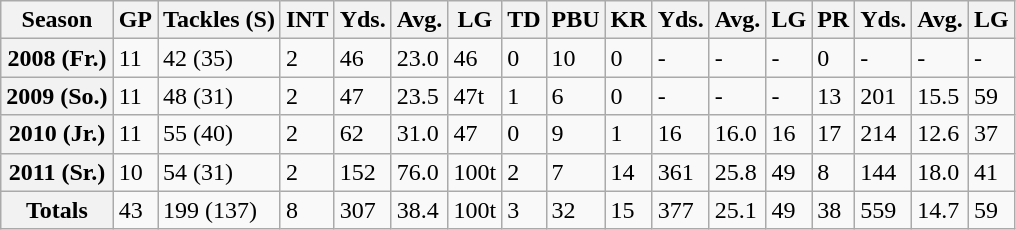<table class="wikitable">
<tr>
<th>Season</th>
<th>GP</th>
<th>Tackles (S)</th>
<th>INT</th>
<th>Yds.</th>
<th>Avg.</th>
<th>LG</th>
<th>TD</th>
<th>PBU</th>
<th>KR</th>
<th>Yds.</th>
<th>Avg.</th>
<th>LG</th>
<th>PR</th>
<th>Yds.</th>
<th>Avg.</th>
<th>LG</th>
</tr>
<tr>
<th>2008 (Fr.)</th>
<td>11</td>
<td>42 (35)</td>
<td>2</td>
<td>46</td>
<td>23.0</td>
<td>46</td>
<td>0</td>
<td>10</td>
<td>0</td>
<td>-</td>
<td>-</td>
<td>-</td>
<td>0</td>
<td>-</td>
<td>-</td>
<td>-</td>
</tr>
<tr>
<th>2009 (So.)</th>
<td>11</td>
<td>48 (31)</td>
<td>2</td>
<td>47</td>
<td>23.5</td>
<td>47t</td>
<td>1</td>
<td>6</td>
<td>0</td>
<td>-</td>
<td>-</td>
<td>-</td>
<td>13</td>
<td>201</td>
<td>15.5</td>
<td>59</td>
</tr>
<tr>
<th>2010 (Jr.)</th>
<td>11</td>
<td>55 (40)</td>
<td>2</td>
<td>62</td>
<td>31.0</td>
<td>47</td>
<td>0</td>
<td>9</td>
<td>1</td>
<td>16</td>
<td>16.0</td>
<td>16</td>
<td>17</td>
<td>214</td>
<td>12.6</td>
<td>37</td>
</tr>
<tr>
<th>2011 (Sr.)</th>
<td>10</td>
<td>54 (31)</td>
<td>2</td>
<td>152</td>
<td>76.0</td>
<td>100t</td>
<td>2</td>
<td>7</td>
<td>14</td>
<td>361</td>
<td>25.8</td>
<td>49</td>
<td>8</td>
<td>144</td>
<td>18.0</td>
<td>41</td>
</tr>
<tr>
<th>Totals</th>
<td>43</td>
<td>199 (137)</td>
<td>8</td>
<td>307</td>
<td>38.4</td>
<td>100t</td>
<td>3</td>
<td>32</td>
<td>15</td>
<td>377</td>
<td>25.1</td>
<td>49</td>
<td>38</td>
<td>559</td>
<td>14.7</td>
<td>59</td>
</tr>
</table>
